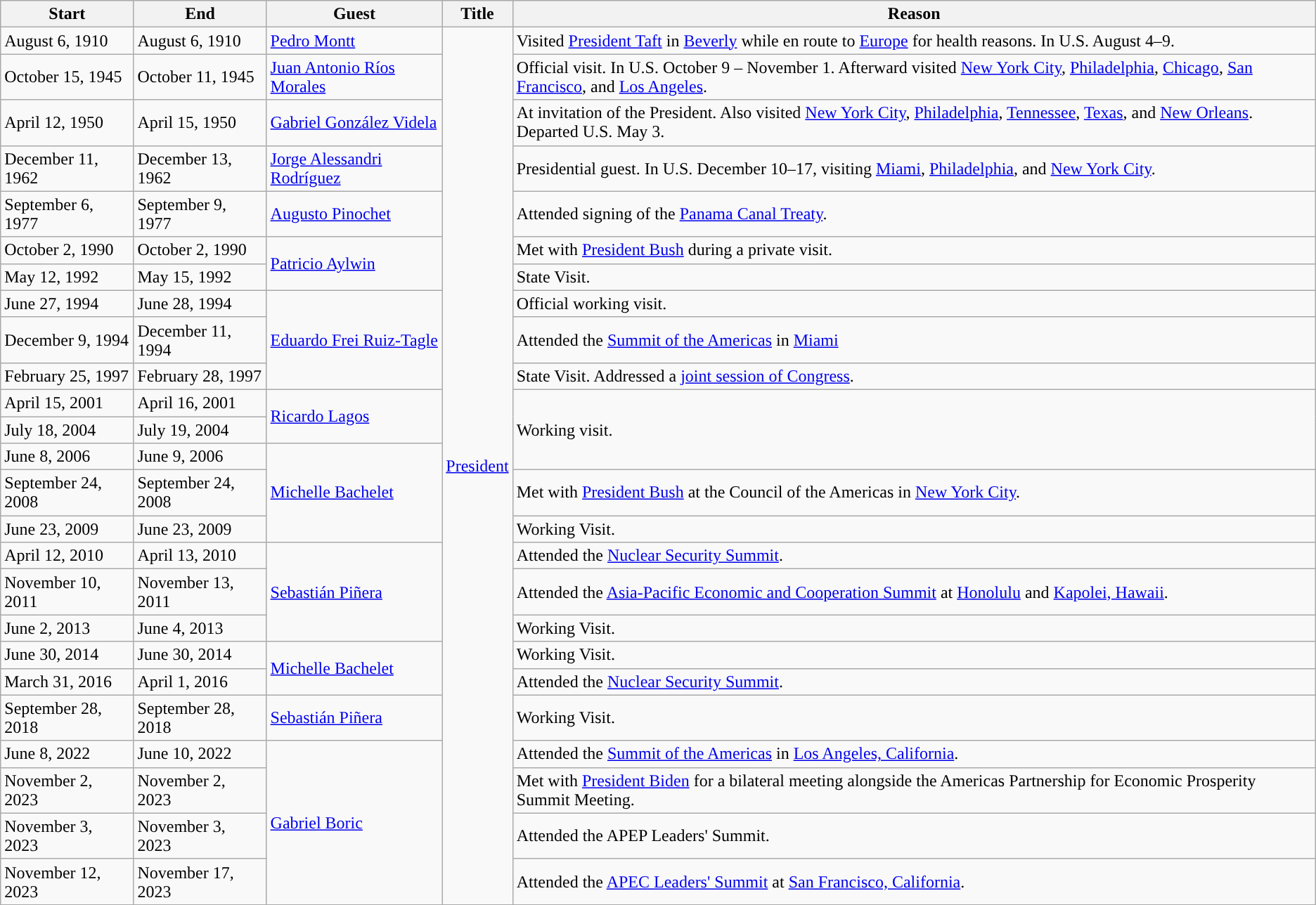<table class="wikitable sortable">
<tr>
<th>Start</th>
<th>End</th>
<th>Guest</th>
<th>Title</th>
<th>Reason</th>
</tr>
<tr>
<td>August 6, 1910</td>
<td>August 6, 1910</td>
<td><a href='#'>Pedro Montt</a></td>
<td rowspan=25><a href='#'>President</a></td>
<td>Visited <a href='#'>President Taft</a> in <a href='#'>Beverly</a> while en route to <a href='#'>Europe</a> for health reasons. In U.S. August 4–9.</td>
</tr>
<tr>
<td>October 15, 1945</td>
<td>October 11, 1945</td>
<td><a href='#'>Juan Antonio Ríos Morales</a></td>
<td>Official visit. In U.S. October 9 – November 1. Afterward visited <a href='#'>New York City</a>, <a href='#'>Philadelphia</a>, <a href='#'>Chicago</a>, <a href='#'>San Francisco</a>, and <a href='#'>Los Angeles</a>.</td>
</tr>
<tr>
<td>April 12, 1950</td>
<td>April 15, 1950</td>
<td><a href='#'>Gabriel González Videla</a></td>
<td>At invitation of the President. Also visited <a href='#'>New York City</a>, <a href='#'>Philadelphia</a>, <a href='#'>Tennessee</a>, <a href='#'>Texas</a>, and <a href='#'>New Orleans</a>. Departed U.S. May 3.</td>
</tr>
<tr>
<td>December 11, 1962</td>
<td>December 13, 1962</td>
<td><a href='#'>Jorge Alessandri Rodríguez</a></td>
<td>Presidential guest. In U.S. December 10–17, visiting <a href='#'>Miami</a>, <a href='#'>Philadelphia</a>, and <a href='#'>New York City</a>.</td>
</tr>
<tr>
<td>September 6, 1977</td>
<td>September 9, 1977</td>
<td><a href='#'>Augusto Pinochet</a></td>
<td>Attended signing of the <a href='#'>Panama Canal Treaty</a>.</td>
</tr>
<tr>
<td>October 2, 1990</td>
<td>October 2, 1990</td>
<td rowspan=2><a href='#'>Patricio Aylwin</a></td>
<td>Met with <a href='#'>President Bush</a> during a private visit.</td>
</tr>
<tr>
<td>May 12, 1992</td>
<td>May 15, 1992</td>
<td>State Visit.</td>
</tr>
<tr>
<td>June 27, 1994</td>
<td>June 28, 1994</td>
<td rowspan=3><a href='#'>Eduardo Frei Ruiz-Tagle</a></td>
<td>Official working visit.</td>
</tr>
<tr>
<td>December 9, 1994</td>
<td>December 11, 1994</td>
<td>Attended the <a href='#'>Summit of the Americas</a> in <a href='#'>Miami</a></td>
</tr>
<tr>
<td>February 25, 1997</td>
<td>February 28, 1997</td>
<td>State Visit. Addressed a <a href='#'>joint session of Congress</a>.</td>
</tr>
<tr>
<td>April 15, 2001</td>
<td>April 16, 2001</td>
<td rowspan=2><a href='#'>Ricardo Lagos</a></td>
<td rowspan=3>Working visit.</td>
</tr>
<tr>
<td>July 18, 2004</td>
<td>July 19, 2004</td>
</tr>
<tr>
<td>June 8, 2006</td>
<td>June 9, 2006</td>
<td rowspan=3><a href='#'>Michelle Bachelet</a></td>
</tr>
<tr>
<td>September 24, 2008</td>
<td>September 24, 2008</td>
<td>Met with <a href='#'>President Bush</a> at the Council of the Americas in <a href='#'>New York City</a>.</td>
</tr>
<tr>
<td>June 23, 2009</td>
<td>June 23, 2009</td>
<td>Working Visit.</td>
</tr>
<tr>
<td>April 12, 2010</td>
<td>April 13, 2010</td>
<td rowspan=3><a href='#'>Sebastián Piñera</a></td>
<td>Attended the <a href='#'>Nuclear Security Summit</a>.</td>
</tr>
<tr>
<td>November 10, 2011</td>
<td>November 13, 2011</td>
<td>Attended the <a href='#'>Asia-Pacific Economic and Cooperation Summit</a> at <a href='#'>Honolulu</a> and <a href='#'>Kapolei, Hawaii</a>.</td>
</tr>
<tr>
<td>June 2, 2013</td>
<td>June 4, 2013</td>
<td>Working Visit.</td>
</tr>
<tr>
<td>June 30, 2014</td>
<td>June 30, 2014</td>
<td rowspan=2><a href='#'>Michelle Bachelet</a></td>
<td>Working Visit.</td>
</tr>
<tr>
<td>March 31, 2016</td>
<td>April 1, 2016</td>
<td>Attended the <a href='#'>Nuclear Security Summit</a>.</td>
</tr>
<tr>
<td>September 28, 2018</td>
<td>September 28, 2018</td>
<td><a href='#'>Sebastián Piñera</a></td>
<td>Working Visit.</td>
</tr>
<tr>
<td>June 8, 2022</td>
<td>June 10, 2022</td>
<td rowspan=4><a href='#'>Gabriel Boric</a></td>
<td>Attended the <a href='#'>Summit of the Americas</a> in <a href='#'>Los Angeles, California</a>.</td>
</tr>
<tr>
<td>November 2, 2023</td>
<td>November 2, 2023</td>
<td>Met with <a href='#'>President Biden</a> for a bilateral meeting alongside the Americas Partnership for Economic Prosperity Summit Meeting.</td>
</tr>
<tr>
<td>November 3, 2023</td>
<td>November 3, 2023</td>
<td>Attended the APEP Leaders' Summit.</td>
</tr>
<tr>
<td>November 12, 2023</td>
<td>November 17, 2023</td>
<td>Attended the <a href='#'>APEC Leaders' Summit</a> at <a href='#'>San Francisco, California</a>.</td>
</tr>
<tr>
</tr>
</table>
